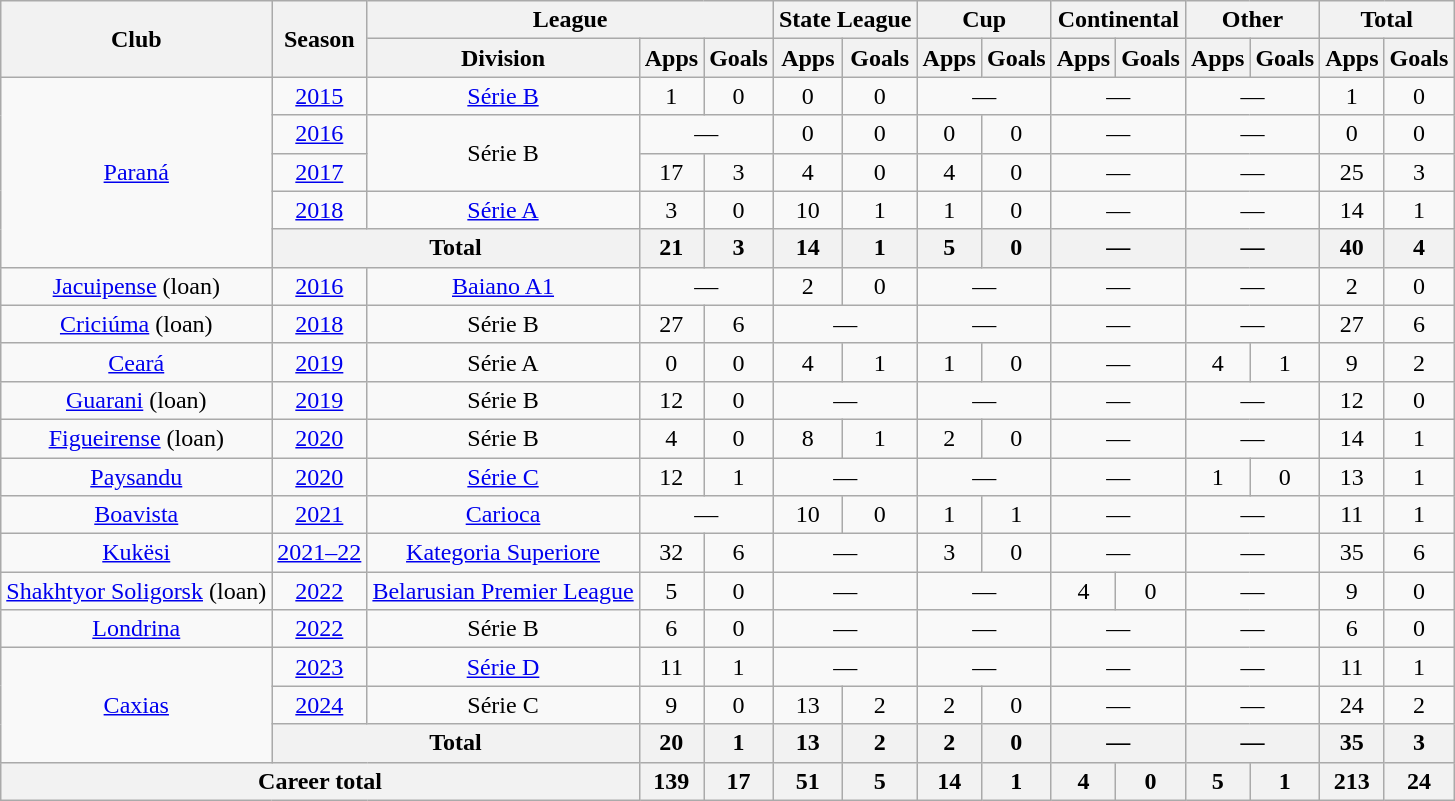<table class="wikitable" style="text-align: center;">
<tr>
<th rowspan="2">Club</th>
<th rowspan="2">Season</th>
<th colspan="3">League</th>
<th colspan="2">State League</th>
<th colspan="2">Cup</th>
<th colspan="2">Continental</th>
<th colspan="2">Other</th>
<th colspan="2">Total</th>
</tr>
<tr>
<th>Division</th>
<th>Apps</th>
<th>Goals</th>
<th>Apps</th>
<th>Goals</th>
<th>Apps</th>
<th>Goals</th>
<th>Apps</th>
<th>Goals</th>
<th>Apps</th>
<th>Goals</th>
<th>Apps</th>
<th>Goals</th>
</tr>
<tr>
<td rowspan="5"><a href='#'>Paraná</a></td>
<td><a href='#'>2015</a></td>
<td><a href='#'>Série B</a></td>
<td>1</td>
<td>0</td>
<td>0</td>
<td>0</td>
<td colspan="2">—</td>
<td colspan="2">—</td>
<td colspan="2">—</td>
<td>1</td>
<td>0</td>
</tr>
<tr>
<td><a href='#'>2016</a></td>
<td rowspan="2">Série B</td>
<td colspan="2">—</td>
<td>0</td>
<td>0</td>
<td>0</td>
<td>0</td>
<td colspan="2">—</td>
<td colspan="2">—</td>
<td>0</td>
<td>0</td>
</tr>
<tr>
<td><a href='#'>2017</a></td>
<td>17</td>
<td>3</td>
<td>4</td>
<td>0</td>
<td>4</td>
<td>0</td>
<td colspan="2">—</td>
<td colspan="2">—</td>
<td>25</td>
<td>3</td>
</tr>
<tr>
<td><a href='#'>2018</a></td>
<td><a href='#'>Série A</a></td>
<td>3</td>
<td>0</td>
<td>10</td>
<td>1</td>
<td>1</td>
<td>0</td>
<td colspan="2">—</td>
<td colspan="2">—</td>
<td>14</td>
<td>1</td>
</tr>
<tr>
<th colspan="2">Total</th>
<th>21</th>
<th>3</th>
<th>14</th>
<th>1</th>
<th>5</th>
<th>0</th>
<th colspan="2">—</th>
<th colspan="2">—</th>
<th>40</th>
<th>4</th>
</tr>
<tr>
<td><a href='#'>Jacuipense</a> (loan)</td>
<td><a href='#'>2016</a></td>
<td><a href='#'>Baiano A1</a></td>
<td colspan="2">—</td>
<td>2</td>
<td>0</td>
<td colspan="2">—</td>
<td colspan="2">—</td>
<td colspan="2">—</td>
<td>2</td>
<td>0</td>
</tr>
<tr>
<td><a href='#'>Criciúma</a> (loan)</td>
<td><a href='#'>2018</a></td>
<td>Série B</td>
<td>27</td>
<td>6</td>
<td colspan="2">—</td>
<td colspan="2">—</td>
<td colspan="2">—</td>
<td colspan="2">—</td>
<td>27</td>
<td>6</td>
</tr>
<tr>
<td><a href='#'>Ceará</a></td>
<td><a href='#'>2019</a></td>
<td>Série A</td>
<td>0</td>
<td>0</td>
<td>4</td>
<td>1</td>
<td>1</td>
<td>0</td>
<td colspan="2">—</td>
<td>4</td>
<td>1</td>
<td>9</td>
<td>2</td>
</tr>
<tr>
<td><a href='#'>Guarani</a> (loan)</td>
<td><a href='#'>2019</a></td>
<td>Série B</td>
<td>12</td>
<td>0</td>
<td colspan="2">—</td>
<td colspan="2">—</td>
<td colspan="2">—</td>
<td colspan="2">—</td>
<td>12</td>
<td>0</td>
</tr>
<tr>
<td><a href='#'>Figueirense</a> (loan)</td>
<td><a href='#'>2020</a></td>
<td>Série B</td>
<td>4</td>
<td>0</td>
<td>8</td>
<td>1</td>
<td>2</td>
<td>0</td>
<td colspan="2">—</td>
<td colspan="2">—</td>
<td>14</td>
<td>1</td>
</tr>
<tr>
<td><a href='#'>Paysandu</a></td>
<td><a href='#'>2020</a></td>
<td><a href='#'>Série C</a></td>
<td>12</td>
<td>1</td>
<td colspan="2">—</td>
<td colspan="2">—</td>
<td colspan="2">—</td>
<td>1</td>
<td>0</td>
<td>13</td>
<td>1</td>
</tr>
<tr>
<td><a href='#'>Boavista</a></td>
<td><a href='#'>2021</a></td>
<td><a href='#'>Carioca</a></td>
<td colspan="2">—</td>
<td>10</td>
<td>0</td>
<td>1</td>
<td>1</td>
<td colspan="2">—</td>
<td colspan="2">—</td>
<td>11</td>
<td>1</td>
</tr>
<tr>
<td><a href='#'>Kukësi</a></td>
<td><a href='#'>2021–22</a></td>
<td><a href='#'>Kategoria Superiore</a></td>
<td>32</td>
<td>6</td>
<td colspan="2">—</td>
<td>3</td>
<td>0</td>
<td colspan="2">—</td>
<td colspan="2">—</td>
<td>35</td>
<td>6</td>
</tr>
<tr>
<td><a href='#'>Shakhtyor Soligorsk</a> (loan)</td>
<td><a href='#'>2022</a></td>
<td><a href='#'>Belarusian Premier League</a></td>
<td>5</td>
<td>0</td>
<td colspan="2">—</td>
<td colspan="2">—</td>
<td>4</td>
<td>0</td>
<td colspan="2">—</td>
<td>9</td>
<td>0</td>
</tr>
<tr>
<td><a href='#'>Londrina</a></td>
<td><a href='#'>2022</a></td>
<td>Série B</td>
<td>6</td>
<td>0</td>
<td colspan="2">—</td>
<td colspan="2">—</td>
<td colspan="2">—</td>
<td colspan="2">—</td>
<td>6</td>
<td>0</td>
</tr>
<tr>
<td rowspan="3"><a href='#'>Caxias</a></td>
<td><a href='#'>2023</a></td>
<td><a href='#'>Série D</a></td>
<td>11</td>
<td>1</td>
<td colspan="2">—</td>
<td colspan="2">—</td>
<td colspan="2">—</td>
<td colspan="2">—</td>
<td>11</td>
<td>1</td>
</tr>
<tr>
<td><a href='#'>2024</a></td>
<td>Série C</td>
<td>9</td>
<td>0</td>
<td>13</td>
<td>2</td>
<td>2</td>
<td>0</td>
<td colspan="2">—</td>
<td colspan="2">—</td>
<td>24</td>
<td>2</td>
</tr>
<tr>
<th colspan="2">Total</th>
<th>20</th>
<th>1</th>
<th>13</th>
<th>2</th>
<th>2</th>
<th>0</th>
<th colspan="2">—</th>
<th colspan="2">—</th>
<th>35</th>
<th>3</th>
</tr>
<tr>
<th colspan="3">Career total</th>
<th>139</th>
<th>17</th>
<th>51</th>
<th>5</th>
<th>14</th>
<th>1</th>
<th>4</th>
<th>0</th>
<th>5</th>
<th>1</th>
<th>213</th>
<th>24</th>
</tr>
</table>
